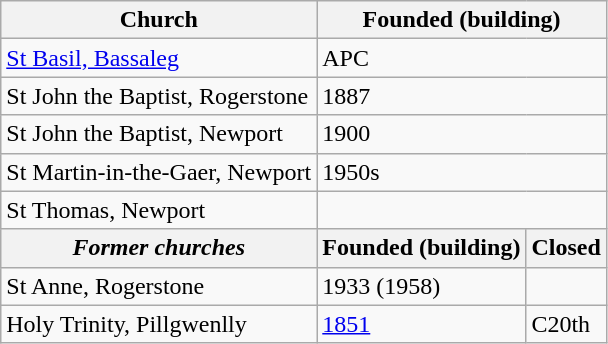<table class="wikitable">
<tr>
<th>Church</th>
<th colspan="2">Founded (building)</th>
</tr>
<tr>
<td><a href='#'>St Basil, Bassaleg</a></td>
<td colspan="2">APC</td>
</tr>
<tr>
<td>St John the Baptist, Rogerstone</td>
<td colspan="2">1887</td>
</tr>
<tr>
<td>St John the Baptist, Newport</td>
<td colspan="2">1900</td>
</tr>
<tr>
<td>St Martin-in-the-Gaer, Newport</td>
<td colspan="2">1950s</td>
</tr>
<tr>
<td>St Thomas, Newport</td>
<td colspan="2"></td>
</tr>
<tr>
<th><em>Former churches</em></th>
<th>Founded (building)</th>
<th>Closed</th>
</tr>
<tr>
<td>St Anne, Rogerstone</td>
<td>1933 (1958)</td>
<td></td>
</tr>
<tr>
<td>Holy Trinity, Pillgwenlly</td>
<td><a href='#'>1851</a></td>
<td>C20th</td>
</tr>
</table>
